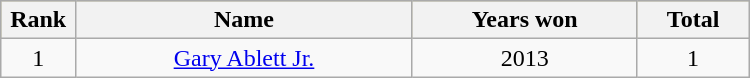<table class="wikitable sortable" style="width:500px; text-align: center">
<tr style="background:#bdb76b;">
<th width=10%>Rank</th>
<th width=45%>Name</th>
<th width=30%>Years won</th>
<th width=15%>Total</th>
</tr>
<tr>
<td align=center>1</td>
<td align=center><a href='#'>Gary Ablett Jr.</a></td>
<td align=center>2013</td>
<td align=center>1</td>
</tr>
</table>
